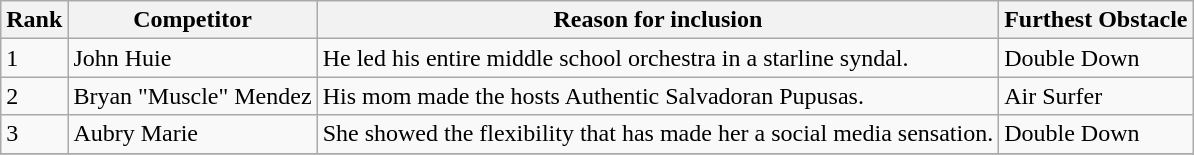<table class="wikitable sortable mw-collapsible">
<tr>
<th>Rank</th>
<th>Competitor</th>
<th>Reason for inclusion</th>
<th>Furthest Obstacle</th>
</tr>
<tr>
<td>1</td>
<td>John Huie</td>
<td>He led his entire middle school orchestra in a starline syndal.</td>
<td>Double Down</td>
</tr>
<tr>
<td>2</td>
<td>Bryan "Muscle" Mendez</td>
<td>His mom made the hosts Authentic Salvadoran Pupusas.</td>
<td>Air Surfer</td>
</tr>
<tr>
<td>3</td>
<td>Aubry Marie</td>
<td>She showed the flexibility that has made her a social media sensation.</td>
<td>Double Down</td>
</tr>
<tr>
</tr>
</table>
